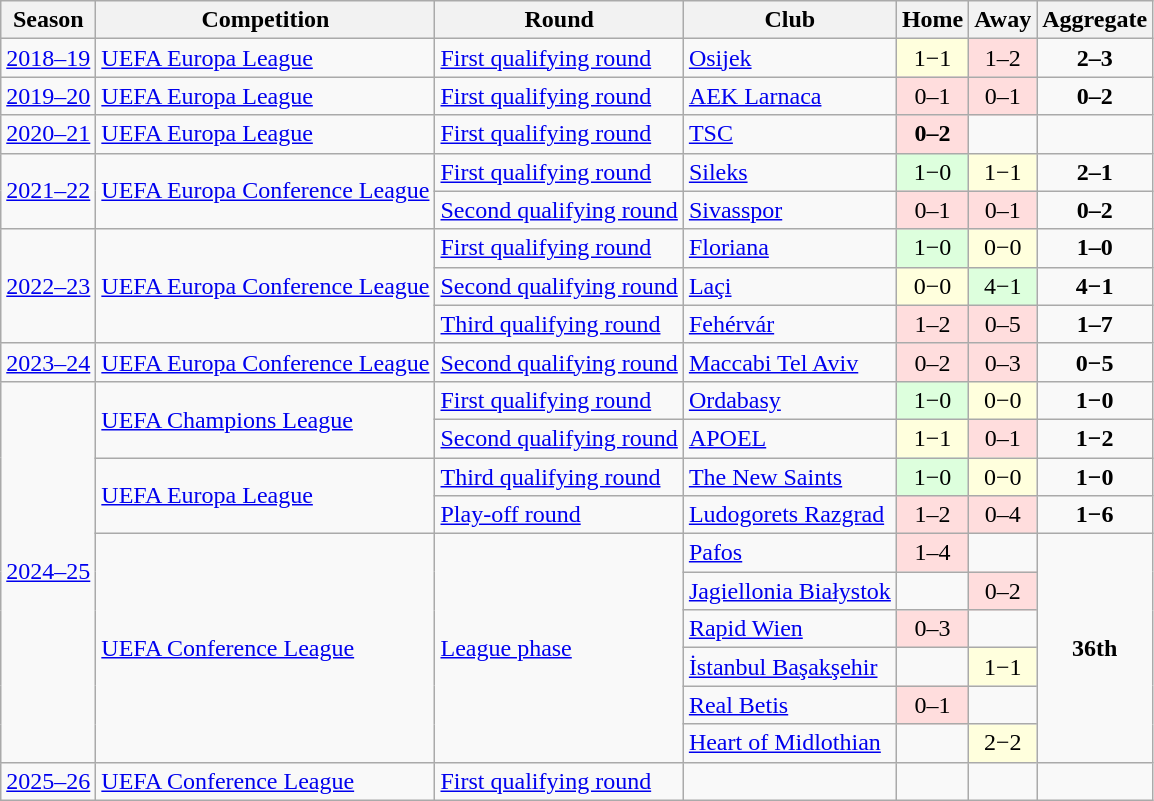<table class="wikitable" border="1">
<tr>
<th>Season</th>
<th>Competition</th>
<th>Round</th>
<th>Club</th>
<th>Home</th>
<th>Away</th>
<th>Aggregate</th>
</tr>
<tr>
<td><a href='#'>2018–19</a></td>
<td><a href='#'>UEFA Europa League</a></td>
<td><a href='#'>First qualifying round</a></td>
<td> <a href='#'>Osijek</a></td>
<td bgcolor="#ffffdd" style="text-align:center;">1−1</td>
<td bgcolor="#ffdddd" style="text-align:center;">1–2</td>
<td style="text-align:center;"><strong>2–3</strong></td>
</tr>
<tr>
<td><a href='#'>2019–20</a></td>
<td><a href='#'>UEFA Europa League</a></td>
<td><a href='#'>First qualifying round</a></td>
<td> <a href='#'>AEK Larnaca</a></td>
<td bgcolor="#ffdddd" style="text-align:center;">0–1</td>
<td bgcolor="#ffdddd" style="text-align:center;">0–1</td>
<td style="text-align:center;"><strong>0–2</strong></td>
</tr>
<tr>
<td><a href='#'>2020–21</a></td>
<td><a href='#'>UEFA Europa League</a></td>
<td><a href='#'>First qualifying round</a></td>
<td> <a href='#'>TSC</a></td>
<td bgcolor="#ffdddd" style="text-align:center;"><strong>0–2</strong></td>
<td></td>
<td></td>
</tr>
<tr>
<td rowspan="2"><a href='#'>2021–22</a></td>
<td rowspan="2"><a href='#'>UEFA Europa Conference League</a></td>
<td><a href='#'>First qualifying round</a></td>
<td> <a href='#'>Sileks</a></td>
<td bgcolor="#ddffdd" style="text-align:center;">1−0</td>
<td bgcolor="#ffffdd" style="text-align:center;">1−1</td>
<td style="text-align:center;"><strong>2–1</strong></td>
</tr>
<tr>
<td><a href='#'>Second qualifying round</a></td>
<td> <a href='#'>Sivasspor</a></td>
<td bgcolor="#ffdddd" style="text-align:center;">0–1</td>
<td bgcolor="#ffdddd" style="text-align:center;">0–1</td>
<td style="text-align:center;"><strong>0–2</strong></td>
</tr>
<tr>
<td rowspan=3><a href='#'>2022–23</a></td>
<td rowspan=3><a href='#'>UEFA Europa Conference League</a></td>
<td><a href='#'>First qualifying round</a></td>
<td> <a href='#'>Floriana</a></td>
<td bgcolor="#ddffdd" style="text-align:center;">1−0</td>
<td bgcolor="#ffffdd" style="text-align:center;">0−0</td>
<td style="text-align:center;"><strong>1–0</strong></td>
</tr>
<tr>
<td><a href='#'>Second qualifying round</a></td>
<td> <a href='#'>Laçi</a></td>
<td bgcolor="#ffffdd" style="text-align:center;">0−0</td>
<td bgcolor="#ddffdd" style="text-align:center;">4−1</td>
<td style="text-align:center;"><strong>4−1</strong></td>
</tr>
<tr>
<td><a href='#'>Third qualifying round</a></td>
<td> <a href='#'>Fehérvár</a></td>
<td bgcolor="#ffdddd" style="text-align:center;">1–2</td>
<td bgcolor="#ffdddd" style="text-align:center;">0–5</td>
<td style="text-align:center;"><strong>1–7</strong></td>
</tr>
<tr>
<td><a href='#'>2023–24</a></td>
<td><a href='#'>UEFA Europa Conference League</a></td>
<td><a href='#'>Second qualifying round</a></td>
<td> <a href='#'>Maccabi Tel Aviv</a></td>
<td bgcolor="#ffdddd" style="text-align:center;">0–2</td>
<td bgcolor="#ffdddd" style="text-align:center;">0–3</td>
<td style="text-align:center;"><strong>0−5</strong></td>
</tr>
<tr>
<td rowspan="10"><a href='#'>2024–25</a></td>
<td rowspan="2"><a href='#'>UEFA Champions League</a></td>
<td><a href='#'>First qualifying round</a></td>
<td> <a href='#'>Ordabasy</a></td>
<td bgcolor="#ddffdd" style="text-align:center;">1−0</td>
<td bgcolor="#ffffdd" style="text-align:center;">0−0</td>
<td style="text-align:center;"><strong>1−0</strong></td>
</tr>
<tr>
<td><a href='#'>Second qualifying round</a></td>
<td> <a href='#'>APOEL</a></td>
<td bgcolor="#ffffdd" style="text-align:center;">1−1</td>
<td bgcolor="#ffdddd" style="text-align:center;">0–1</td>
<td style="text-align:center;"><strong>1−2</strong></td>
</tr>
<tr>
<td rowspan="2"><a href='#'>UEFA Europa League</a></td>
<td><a href='#'>Third qualifying round</a></td>
<td> <a href='#'>The New Saints</a></td>
<td bgcolor="#ddffdd" style="text-align:center;">1−0</td>
<td bgcolor="#ffffdd" style="text-align:center;">0−0</td>
<td style="text-align:center;"><strong>1−0</strong></td>
</tr>
<tr>
<td><a href='#'>Play-off round</a></td>
<td> <a href='#'>Ludogorets Razgrad</a></td>
<td bgcolor="#ffdddd" style="text-align:center;">1–2</td>
<td bgcolor="#ffdddd" style="text-align:center;">0–4</td>
<td style="text-align:center;"><strong>1−6</strong></td>
</tr>
<tr>
<td rowspan="6"><a href='#'>UEFA Conference League</a></td>
<td rowspan="6"><a href='#'>League phase</a></td>
<td> <a href='#'>Pafos</a></td>
<td bgcolor="#ffdddd" style="text-align:center;">1–4</td>
<td></td>
<td rowspan=6 style="text-align:center;"><strong>36th</strong></td>
</tr>
<tr>
<td> <a href='#'>Jagiellonia Białystok</a></td>
<td></td>
<td bgcolor="#ffdddd" style="text-align:center;">0–2</td>
</tr>
<tr>
<td> <a href='#'>Rapid Wien</a></td>
<td bgcolor="#ffdddd" style="text-align:center;">0–3</td>
<td></td>
</tr>
<tr>
<td> <a href='#'>İstanbul Başakşehir</a></td>
<td></td>
<td bgcolor="#ffffdd" style="text-align:center;">1−1</td>
</tr>
<tr>
<td> <a href='#'>Real Betis</a></td>
<td bgcolor="#ffdddd" style="text-align:center;">0–1</td>
<td></td>
</tr>
<tr>
<td> <a href='#'>Heart of Midlothian</a></td>
<td></td>
<td bgcolor="#ffffdd" style="text-align:center;">2−2</td>
</tr>
<tr>
<td><a href='#'>2025–26</a></td>
<td><a href='#'>UEFA Conference League</a></td>
<td><a href='#'>First qualifying round</a></td>
<td></td>
<td style="text-align:center;"></td>
<td style="text-align:center;"></td>
<td style="text-align:center;"></td>
</tr>
</table>
